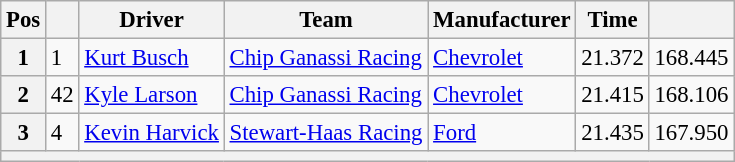<table class="wikitable" style="font-size:95%">
<tr>
<th>Pos</th>
<th></th>
<th>Driver</th>
<th>Team</th>
<th>Manufacturer</th>
<th>Time</th>
<th></th>
</tr>
<tr>
<th>1</th>
<td>1</td>
<td><a href='#'>Kurt Busch</a></td>
<td><a href='#'>Chip Ganassi Racing</a></td>
<td><a href='#'>Chevrolet</a></td>
<td>21.372</td>
<td>168.445</td>
</tr>
<tr>
<th>2</th>
<td>42</td>
<td><a href='#'>Kyle Larson</a></td>
<td><a href='#'>Chip Ganassi Racing</a></td>
<td><a href='#'>Chevrolet</a></td>
<td>21.415</td>
<td>168.106</td>
</tr>
<tr>
<th>3</th>
<td>4</td>
<td><a href='#'>Kevin Harvick</a></td>
<td><a href='#'>Stewart-Haas Racing</a></td>
<td><a href='#'>Ford</a></td>
<td>21.435</td>
<td>167.950</td>
</tr>
<tr>
<th colspan="7"></th>
</tr>
</table>
